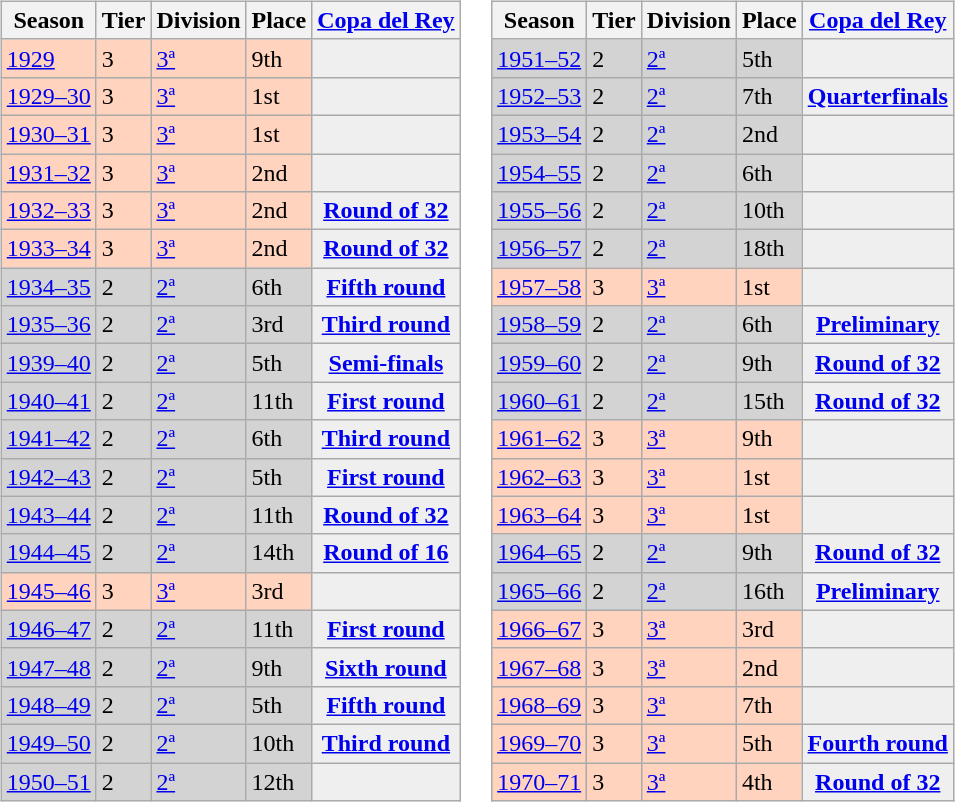<table>
<tr>
<td valign="top" width=0%><br><table class="wikitable">
<tr style="background:#f0f6fa;">
<th>Season</th>
<th>Tier</th>
<th>Division</th>
<th>Place</th>
<th><a href='#'>Copa del Rey</a></th>
</tr>
<tr>
<td style="background:#FFD3BD;"><a href='#'>1929</a></td>
<td style="background:#FFD3BD;">3</td>
<td style="background:#FFD3BD;"><a href='#'>3ª</a></td>
<td style="background:#FFD3BD;">9th</td>
<th style="background:#efefef;"></th>
</tr>
<tr>
<td style="background:#FFD3BD;"><a href='#'>1929–30</a></td>
<td style="background:#FFD3BD;">3</td>
<td style="background:#FFD3BD;"><a href='#'>3ª</a></td>
<td style="background:#FFD3BD;">1st</td>
<th style="background:#efefef;"></th>
</tr>
<tr>
<td style="background:#FFD3BD;"><a href='#'>1930–31</a></td>
<td style="background:#FFD3BD;">3</td>
<td style="background:#FFD3BD;"><a href='#'>3ª</a></td>
<td style="background:#FFD3BD;">1st</td>
<th style="background:#efefef;"></th>
</tr>
<tr>
<td style="background:#FFD3BD;"><a href='#'>1931–32</a></td>
<td style="background:#FFD3BD;">3</td>
<td style="background:#FFD3BD;"><a href='#'>3ª</a></td>
<td style="background:#FFD3BD;">2nd</td>
<th style="background:#efefef;"></th>
</tr>
<tr>
<td style="background:#FFD3BD;"><a href='#'>1932–33</a></td>
<td style="background:#FFD3BD;">3</td>
<td style="background:#FFD3BD;"><a href='#'>3ª</a></td>
<td style="background:#FFD3BD;">2nd</td>
<th style="background:#efefef;"><a href='#'>Round of 32</a></th>
</tr>
<tr>
<td style="background:#FFD3BD;"><a href='#'>1933–34</a></td>
<td style="background:#FFD3BD;">3</td>
<td style="background:#FFD3BD;"><a href='#'>3ª</a></td>
<td style="background:#FFD3BD;">2nd</td>
<th style="background:#efefef;"><a href='#'>Round of 32</a></th>
</tr>
<tr>
<td style="background:#D3D3D3;"><a href='#'>1934–35</a></td>
<td style="background:#D3D3D3;">2</td>
<td style="background:#D3D3D3;"><a href='#'>2ª</a></td>
<td style="background:#D3D3D3;">6th</td>
<th style="background:#efefef;"><a href='#'>Fifth round</a></th>
</tr>
<tr>
<td style="background:#D3D3D3;"><a href='#'>1935–36</a></td>
<td style="background:#D3D3D3;">2</td>
<td style="background:#D3D3D3;"><a href='#'>2ª</a></td>
<td style="background:#D3D3D3;">3rd</td>
<th style="background:#efefef;"><a href='#'>Third round</a></th>
</tr>
<tr>
<td style="background:#D3D3D3;"><a href='#'>1939–40</a></td>
<td style="background:#D3D3D3;">2</td>
<td style="background:#D3D3D3;"><a href='#'>2ª</a></td>
<td style="background:#D3D3D3;">5th</td>
<th style="background:#efefef;"><a href='#'>Semi-finals</a></th>
</tr>
<tr>
<td style="background:#D3D3D3;"><a href='#'>1940–41</a></td>
<td style="background:#D3D3D3;">2</td>
<td style="background:#D3D3D3;"><a href='#'>2ª</a></td>
<td style="background:#D3D3D3;">11th</td>
<th style="background:#efefef;"><a href='#'>First round</a></th>
</tr>
<tr>
<td style="background:#D3D3D3;"><a href='#'>1941–42</a></td>
<td style="background:#D3D3D3;">2</td>
<td style="background:#D3D3D3;"><a href='#'>2ª</a></td>
<td style="background:#D3D3D3;">6th</td>
<th style="background:#efefef;"><a href='#'>Third round</a></th>
</tr>
<tr>
<td style="background:#D3D3D3;"><a href='#'>1942–43</a></td>
<td style="background:#D3D3D3;">2</td>
<td style="background:#D3D3D3;"><a href='#'>2ª</a></td>
<td style="background:#D3D3D3;">5th</td>
<th style="background:#efefef;"><a href='#'>First round</a></th>
</tr>
<tr>
<td style="background:#D3D3D3;"><a href='#'>1943–44</a></td>
<td style="background:#D3D3D3;">2</td>
<td style="background:#D3D3D3;"><a href='#'>2ª</a></td>
<td style="background:#D3D3D3;">11th</td>
<th style="background:#efefef;"><a href='#'>Round of 32</a></th>
</tr>
<tr>
<td style="background:#D3D3D3;"><a href='#'>1944–45</a></td>
<td style="background:#D3D3D3;">2</td>
<td style="background:#D3D3D3;"><a href='#'>2ª</a></td>
<td style="background:#D3D3D3;">14th</td>
<th style="background:#efefef;"><a href='#'>Round of 16</a></th>
</tr>
<tr>
<td style="background:#FFD3BD;"><a href='#'>1945–46</a></td>
<td style="background:#FFD3BD;">3</td>
<td style="background:#FFD3BD;"><a href='#'>3ª</a></td>
<td style="background:#FFD3BD;">3rd</td>
<th style="background:#efefef;"></th>
</tr>
<tr>
<td style="background:#D3D3D3;"><a href='#'>1946–47</a></td>
<td style="background:#D3D3D3;">2</td>
<td style="background:#D3D3D3;"><a href='#'>2ª</a></td>
<td style="background:#D3D3D3;">11th</td>
<th style="background:#efefef;"><a href='#'>First round</a></th>
</tr>
<tr>
<td style="background:#D3D3D3;"><a href='#'>1947–48</a></td>
<td style="background:#D3D3D3;">2</td>
<td style="background:#D3D3D3;"><a href='#'>2ª</a></td>
<td style="background:#D3D3D3;">9th</td>
<th style="background:#efefef;"><a href='#'>Sixth round</a></th>
</tr>
<tr>
<td style="background:#D3D3D3;"><a href='#'>1948–49</a></td>
<td style="background:#D3D3D3;">2</td>
<td style="background:#D3D3D3;"><a href='#'>2ª</a></td>
<td style="background:#D3D3D3;">5th</td>
<th style="background:#efefef;"><a href='#'>Fifth round</a></th>
</tr>
<tr>
<td style="background:#D3D3D3;"><a href='#'>1949–50</a></td>
<td style="background:#D3D3D3;">2</td>
<td style="background:#D3D3D3;"><a href='#'>2ª</a></td>
<td style="background:#D3D3D3;">10th</td>
<th style="background:#efefef;"><a href='#'>Third round</a></th>
</tr>
<tr>
<td style="background:#D3D3D3;"><a href='#'>1950–51</a></td>
<td style="background:#D3D3D3;">2</td>
<td style="background:#D3D3D3;"><a href='#'>2ª</a></td>
<td style="background:#D3D3D3;">12th</td>
<th style="background:#efefef;"></th>
</tr>
</table>
</td>
<td valign="top" width=0%><br><table class="wikitable">
<tr style="background:#f0f6fa;">
<th>Season</th>
<th>Tier</th>
<th>Division</th>
<th>Place</th>
<th><a href='#'>Copa del Rey</a></th>
</tr>
<tr>
<td style="background:#D3D3D3;"><a href='#'>1951–52</a></td>
<td style="background:#D3D3D3;">2</td>
<td style="background:#D3D3D3;"><a href='#'>2ª</a></td>
<td style="background:#D3D3D3;">5th</td>
<th style="background:#efefef;"></th>
</tr>
<tr>
<td style="background:#D3D3D3;"><a href='#'>1952–53</a></td>
<td style="background:#D3D3D3;">2</td>
<td style="background:#D3D3D3;"><a href='#'>2ª</a></td>
<td style="background:#D3D3D3;">7th</td>
<th style="background:#efefef;"><a href='#'>Quarterfinals</a></th>
</tr>
<tr>
<td style="background:#D3D3D3;"><a href='#'>1953–54</a></td>
<td style="background:#D3D3D3;">2</td>
<td style="background:#D3D3D3;"><a href='#'>2ª</a></td>
<td style="background:#D3D3D3;">2nd</td>
<th style="background:#efefef;"></th>
</tr>
<tr>
<td style="background:#D3D3D3;"><a href='#'>1954–55</a></td>
<td style="background:#D3D3D3;">2</td>
<td style="background:#D3D3D3;"><a href='#'>2ª</a></td>
<td style="background:#D3D3D3;">6th</td>
<th style="background:#efefef;"></th>
</tr>
<tr>
<td style="background:#D3D3D3;"><a href='#'>1955–56</a></td>
<td style="background:#D3D3D3;">2</td>
<td style="background:#D3D3D3;"><a href='#'>2ª</a></td>
<td style="background:#D3D3D3;">10th</td>
<th style="background:#efefef;"></th>
</tr>
<tr>
<td style="background:#D3D3D3;"><a href='#'>1956–57</a></td>
<td style="background:#D3D3D3;">2</td>
<td style="background:#D3D3D3;"><a href='#'>2ª</a></td>
<td style="background:#D3D3D3;">18th</td>
<th style="background:#efefef;"></th>
</tr>
<tr>
<td style="background:#FFD3BD;"><a href='#'>1957–58</a></td>
<td style="background:#FFD3BD;">3</td>
<td style="background:#FFD3BD;"><a href='#'>3ª</a></td>
<td style="background:#FFD3BD;">1st</td>
<th style="background:#efefef;"></th>
</tr>
<tr>
<td style="background:#D3D3D3;"><a href='#'>1958–59</a></td>
<td style="background:#D3D3D3;">2</td>
<td style="background:#D3D3D3;"><a href='#'>2ª</a></td>
<td style="background:#D3D3D3;">6th</td>
<th style="background:#efefef;"><a href='#'>Preliminary</a></th>
</tr>
<tr>
<td style="background:#D3D3D3;"><a href='#'>1959–60</a></td>
<td style="background:#D3D3D3;">2</td>
<td style="background:#D3D3D3;"><a href='#'>2ª</a></td>
<td style="background:#D3D3D3;">9th</td>
<th style="background:#efefef;"><a href='#'>Round of 32</a></th>
</tr>
<tr>
<td style="background:#D3D3D3;"><a href='#'>1960–61</a></td>
<td style="background:#D3D3D3;">2</td>
<td style="background:#D3D3D3;"><a href='#'>2ª</a></td>
<td style="background:#D3D3D3;">15th</td>
<th style="background:#efefef;"><a href='#'>Round of 32</a></th>
</tr>
<tr>
<td style="background:#FFD3BD;"><a href='#'>1961–62</a></td>
<td style="background:#FFD3BD;">3</td>
<td style="background:#FFD3BD;"><a href='#'>3ª</a></td>
<td style="background:#FFD3BD;">9th</td>
<th style="background:#efefef;"></th>
</tr>
<tr>
<td style="background:#FFD3BD;"><a href='#'>1962–63</a></td>
<td style="background:#FFD3BD;">3</td>
<td style="background:#FFD3BD;"><a href='#'>3ª</a></td>
<td style="background:#FFD3BD;">1st</td>
<th style="background:#efefef;"></th>
</tr>
<tr>
<td style="background:#FFD3BD;"><a href='#'>1963–64</a></td>
<td style="background:#FFD3BD;">3</td>
<td style="background:#FFD3BD;"><a href='#'>3ª</a></td>
<td style="background:#FFD3BD;">1st</td>
<th style="background:#efefef;"></th>
</tr>
<tr>
<td style="background:#D3D3D3;"><a href='#'>1964–65</a></td>
<td style="background:#D3D3D3;">2</td>
<td style="background:#D3D3D3;"><a href='#'>2ª</a></td>
<td style="background:#D3D3D3;">9th</td>
<th style="background:#efefef;"><a href='#'>Round of 32</a></th>
</tr>
<tr>
<td style="background:#D3D3D3;"><a href='#'>1965–66</a></td>
<td style="background:#D3D3D3;">2</td>
<td style="background:#D3D3D3;"><a href='#'>2ª</a></td>
<td style="background:#D3D3D3;">16th</td>
<th style="background:#efefef;"><a href='#'>Preliminary</a></th>
</tr>
<tr>
<td style="background:#FFD3BD;"><a href='#'>1966–67</a></td>
<td style="background:#FFD3BD;">3</td>
<td style="background:#FFD3BD;"><a href='#'>3ª</a></td>
<td style="background:#FFD3BD;">3rd</td>
<th style="background:#efefef;"></th>
</tr>
<tr>
<td style="background:#FFD3BD;"><a href='#'>1967–68</a></td>
<td style="background:#FFD3BD;">3</td>
<td style="background:#FFD3BD;"><a href='#'>3ª</a></td>
<td style="background:#FFD3BD;">2nd</td>
<th style="background:#efefef;"></th>
</tr>
<tr>
<td style="background:#FFD3BD;"><a href='#'>1968–69</a></td>
<td style="background:#FFD3BD;">3</td>
<td style="background:#FFD3BD;"><a href='#'>3ª</a></td>
<td style="background:#FFD3BD;">7th</td>
<th style="background:#efefef;"></th>
</tr>
<tr>
<td style="background:#FFD3BD;"><a href='#'>1969–70</a></td>
<td style="background:#FFD3BD;">3</td>
<td style="background:#FFD3BD;"><a href='#'>3ª</a></td>
<td style="background:#FFD3BD;">5th</td>
<th style="background:#efefef;"><a href='#'>Fourth round</a></th>
</tr>
<tr>
<td style="background:#FFD3BD;"><a href='#'>1970–71</a></td>
<td style="background:#FFD3BD;">3</td>
<td style="background:#FFD3BD;"><a href='#'>3ª</a></td>
<td style="background:#FFD3BD;">4th</td>
<th style="background:#efefef;"><a href='#'>Round of 32</a></th>
</tr>
</table>
</td>
</tr>
</table>
